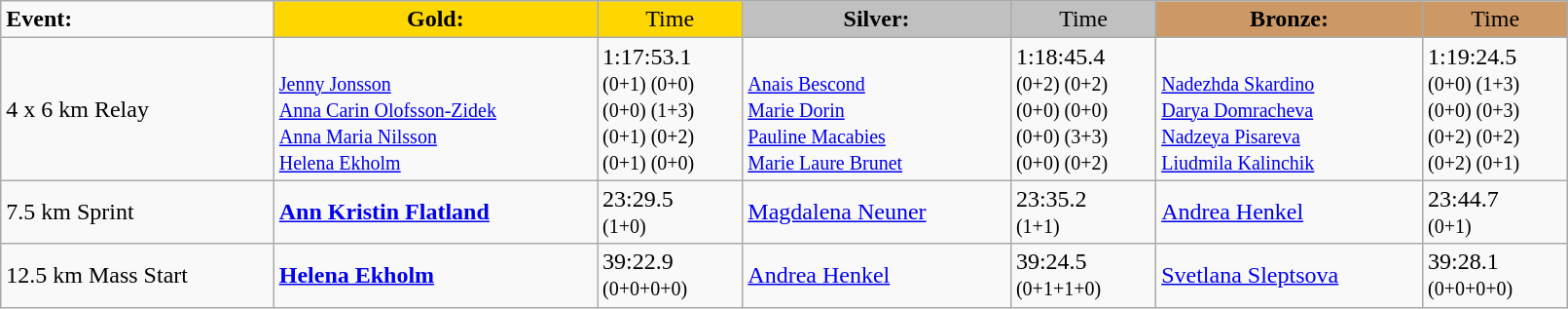<table class="wikitable" width=85%>
<tr>
<td><strong>Event:</strong></td>
<td style="text-align:center;background-color:gold;"><strong>Gold:</strong></td>
<td style="text-align:center;background-color:gold;">Time</td>
<td style="text-align:center;background-color:silver;"><strong>Silver:</strong></td>
<td style="text-align:center;background-color:silver;">Time</td>
<td style="text-align:center;background-color:#CC9966;"><strong>Bronze:</strong></td>
<td style="text-align:center;background-color:#CC9966;">Time</td>
</tr>
<tr>
<td>4 x 6 km Relay<br></td>
<td><strong></strong>  <br><small><a href='#'>Jenny Jonsson</a><br><a href='#'>Anna Carin Olofsson-Zidek</a><br><a href='#'>Anna Maria Nilsson</a><br><a href='#'>Helena Ekholm</a></small></td>
<td>1:17:53.1<br><small>(0+1) (0+0)<br>(0+0) (1+3)<br>(0+1) (0+2)<br>(0+1) (0+0)</small></td>
<td>  <br><small><a href='#'>Anais Bescond</a><br><a href='#'>Marie Dorin</a><br><a href='#'>Pauline Macabies</a><br><a href='#'>Marie Laure Brunet</a></small></td>
<td>1:18:45.4<br><small>(0+2) (0+2)<br>(0+0) (0+0)<br>(0+0) (3+3)<br>(0+0) (0+2)</small></td>
<td>  <br><small><a href='#'>Nadezhda Skardino</a><br><a href='#'>Darya Domracheva</a><br><a href='#'>Nadzeya Pisareva</a><br><a href='#'>Liudmila Kalinchik</a></small></td>
<td>1:19:24.5<br><small>(0+0) (1+3)<br>(0+0) (0+3)<br>(0+2) (0+2)<br>(0+2) (0+1)</small></td>
</tr>
<tr>
<td>7.5 km Sprint<br></td>
<td><strong><a href='#'>Ann Kristin Flatland</a></strong><br><small></small></td>
<td>23:29.5<br><small>(1+0)</small></td>
<td><a href='#'>Magdalena Neuner</a><br><small></small></td>
<td>23:35.2<br><small>(1+1)</small></td>
<td><a href='#'>Andrea Henkel</a><br><small></small></td>
<td>23:44.7<br><small>(0+1)</small></td>
</tr>
<tr>
<td>12.5 km Mass Start<br></td>
<td><strong><a href='#'>Helena Ekholm</a></strong><br><small></small></td>
<td>39:22.9<br><small>(0+0+0+0)</small></td>
<td><a href='#'>Andrea Henkel</a><br><small></small></td>
<td>39:24.5<br><small>(0+1+1+0)</small></td>
<td><a href='#'>Svetlana Sleptsova</a><br><small></small></td>
<td>39:28.1<br><small>(0+0+0+0)</small></td>
</tr>
</table>
